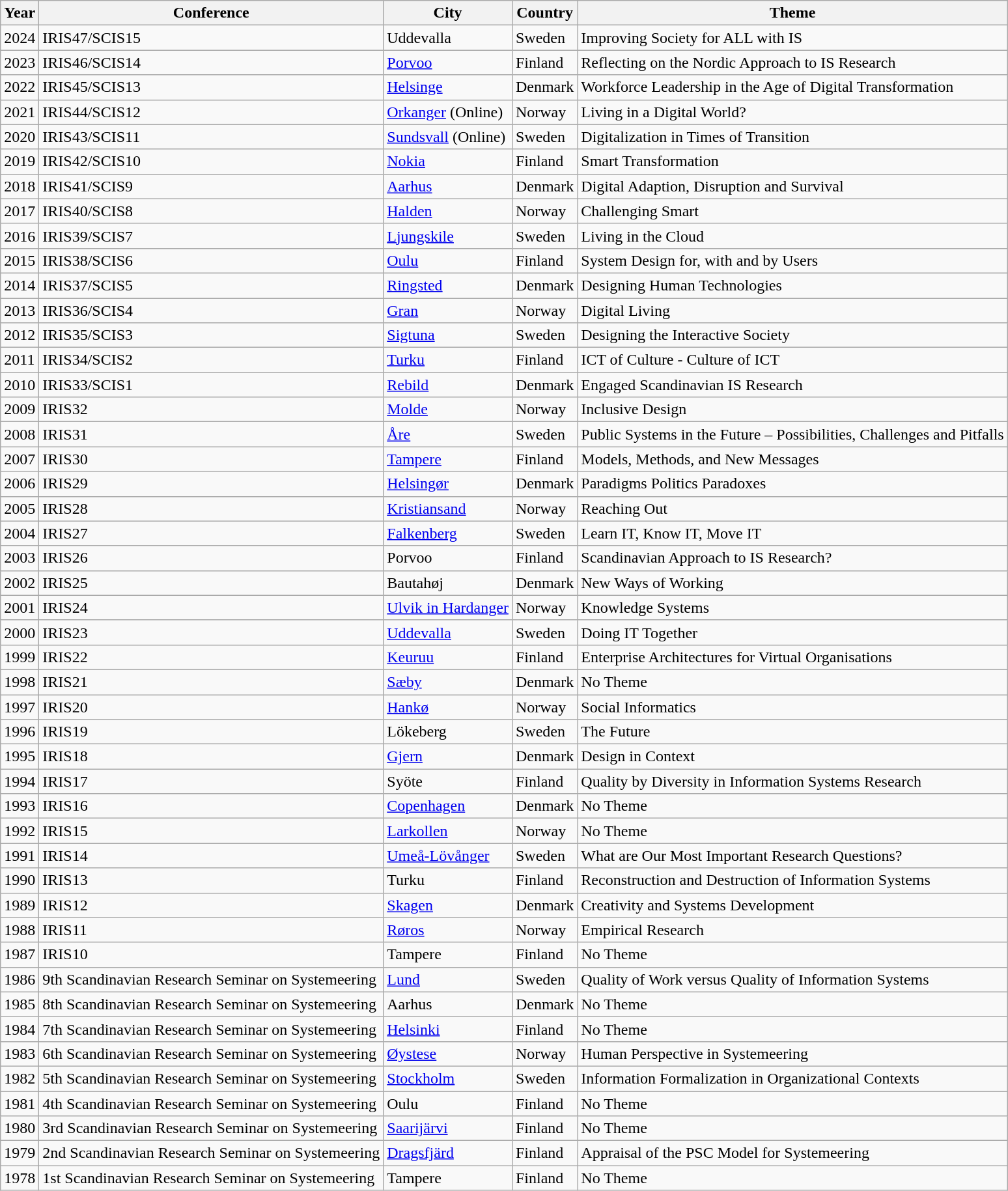<table class="wikitable sortable mw-collapsible">
<tr>
<th>Year</th>
<th>Conference</th>
<th>City</th>
<th>Country</th>
<th>Theme</th>
</tr>
<tr>
<td>2024</td>
<td>IRIS47/SCIS15</td>
<td>Uddevalla</td>
<td>Sweden</td>
<td>Improving Society for ALL with IS</td>
</tr>
<tr>
<td>2023</td>
<td>IRIS46/SCIS14</td>
<td><a href='#'>Porvoo</a></td>
<td>Finland</td>
<td>Reflecting on the Nordic Approach to IS  Research</td>
</tr>
<tr>
<td>2022</td>
<td>IRIS45/SCIS13</td>
<td><a href='#'>Helsinge</a></td>
<td>Denmark</td>
<td>Workforce Leadership in the Age of Digital  Transformation</td>
</tr>
<tr>
<td>2021</td>
<td>IRIS44/SCIS12</td>
<td><a href='#'>Orkanger</a> (Online)</td>
<td>Norway</td>
<td>Living in a Digital World?</td>
</tr>
<tr>
<td>2020</td>
<td>IRIS43/SCIS11</td>
<td><a href='#'>Sundsvall</a> (Online)</td>
<td>Sweden</td>
<td>Digitalization in Times of Transition</td>
</tr>
<tr>
<td>2019</td>
<td>IRIS42/SCIS10</td>
<td><a href='#'>Nokia</a></td>
<td>Finland</td>
<td>Smart Transformation</td>
</tr>
<tr>
<td>2018</td>
<td>IRIS41/SCIS9</td>
<td><a href='#'>Aarhus</a></td>
<td>Denmark</td>
<td>Digital Adaption, Disruption and Survival</td>
</tr>
<tr>
<td>2017</td>
<td>IRIS40/SCIS8</td>
<td><a href='#'>Halden</a></td>
<td>Norway</td>
<td>Challenging Smart</td>
</tr>
<tr>
<td>2016</td>
<td>IRIS39/SCIS7</td>
<td><a href='#'>Ljungskile</a></td>
<td>Sweden</td>
<td>Living in the Cloud</td>
</tr>
<tr>
<td>2015</td>
<td>IRIS38/SCIS6</td>
<td><a href='#'>Oulu</a></td>
<td>Finland</td>
<td>System Design for, with and by Users</td>
</tr>
<tr>
<td>2014</td>
<td>IRIS37/SCIS5</td>
<td><a href='#'>Ringsted</a></td>
<td>Denmark</td>
<td>Designing Human Technologies</td>
</tr>
<tr>
<td>2013</td>
<td>IRIS36/SCIS4</td>
<td><a href='#'>Gran</a></td>
<td>Norway</td>
<td>Digital Living</td>
</tr>
<tr>
<td>2012</td>
<td>IRIS35/SCIS3</td>
<td><a href='#'>Sigtuna</a></td>
<td>Sweden</td>
<td>Designing the Interactive Society</td>
</tr>
<tr>
<td>2011</td>
<td>IRIS34/SCIS2</td>
<td><a href='#'>Turku</a></td>
<td>Finland</td>
<td>ICT of Culture - Culture of ICT</td>
</tr>
<tr>
<td>2010</td>
<td>IRIS33/SCIS1</td>
<td><a href='#'>Rebild</a></td>
<td>Denmark</td>
<td>Engaged Scandinavian IS Research</td>
</tr>
<tr>
<td>2009</td>
<td>IRIS32</td>
<td><a href='#'>Molde</a></td>
<td>Norway</td>
<td>Inclusive Design</td>
</tr>
<tr>
<td>2008</td>
<td>IRIS31</td>
<td><a href='#'>Åre</a></td>
<td>Sweden</td>
<td>Public Systems in the Future – Possibilities, Challenges and Pitfalls</td>
</tr>
<tr>
<td>2007</td>
<td>IRIS30</td>
<td><a href='#'>Tampere</a></td>
<td>Finland</td>
<td>Models, Methods, and New Messages</td>
</tr>
<tr>
<td>2006</td>
<td>IRIS29</td>
<td><a href='#'>Helsingør</a></td>
<td>Denmark</td>
<td>Paradigms Politics Paradoxes</td>
</tr>
<tr>
<td>2005</td>
<td>IRIS28</td>
<td><a href='#'>Kristiansand</a></td>
<td>Norway</td>
<td>Reaching Out</td>
</tr>
<tr>
<td>2004</td>
<td>IRIS27</td>
<td><a href='#'>Falkenberg</a></td>
<td>Sweden</td>
<td>Learn IT, Know IT, Move IT</td>
</tr>
<tr>
<td>2003</td>
<td>IRIS26</td>
<td>Porvoo</td>
<td>Finland</td>
<td>Scandinavian Approach to IS Research?</td>
</tr>
<tr>
<td>2002</td>
<td>IRIS25</td>
<td>Bautahøj</td>
<td>Denmark</td>
<td>New Ways of Working</td>
</tr>
<tr>
<td>2001</td>
<td>IRIS24</td>
<td><a href='#'>Ulvik in Hardanger</a></td>
<td>Norway</td>
<td>Knowledge Systems</td>
</tr>
<tr>
<td>2000</td>
<td>IRIS23</td>
<td><a href='#'>Uddevalla</a></td>
<td>Sweden</td>
<td>Doing IT Together</td>
</tr>
<tr>
<td>1999</td>
<td>IRIS22</td>
<td><a href='#'>Keuruu</a></td>
<td>Finland</td>
<td>Enterprise Architectures for Virtual Organisations</td>
</tr>
<tr>
<td>1998</td>
<td>IRIS21</td>
<td><a href='#'>Sæby</a></td>
<td>Denmark</td>
<td>No Theme</td>
</tr>
<tr>
<td>1997</td>
<td>IRIS20</td>
<td><a href='#'>Hankø</a></td>
<td>Norway</td>
<td>Social Informatics</td>
</tr>
<tr>
<td>1996</td>
<td>IRIS19</td>
<td>Lökeberg</td>
<td>Sweden</td>
<td>The Future</td>
</tr>
<tr>
<td>1995</td>
<td>IRIS18</td>
<td><a href='#'>Gjern</a></td>
<td>Denmark</td>
<td>Design in Context</td>
</tr>
<tr>
<td>1994</td>
<td>IRIS17</td>
<td>Syöte</td>
<td>Finland</td>
<td>Quality by Diversity in Information Systems Research</td>
</tr>
<tr>
<td>1993</td>
<td>IRIS16</td>
<td><a href='#'>Copenhagen</a></td>
<td>Denmark</td>
<td>No Theme</td>
</tr>
<tr>
<td>1992</td>
<td>IRIS15</td>
<td><a href='#'>Larkollen</a></td>
<td>Norway</td>
<td>No Theme</td>
</tr>
<tr>
<td>1991</td>
<td>IRIS14</td>
<td><a href='#'>Umeå-Lövånger</a></td>
<td>Sweden</td>
<td>What are Our Most Important Research Questions?</td>
</tr>
<tr>
<td>1990</td>
<td>IRIS13</td>
<td>Turku</td>
<td>Finland</td>
<td>Reconstruction and Destruction of Information Systems</td>
</tr>
<tr>
<td>1989</td>
<td>IRIS12</td>
<td><a href='#'>Skagen</a></td>
<td>Denmark</td>
<td>Creativity and Systems Development</td>
</tr>
<tr>
<td>1988</td>
<td>IRIS11</td>
<td><a href='#'>Røros</a></td>
<td>Norway</td>
<td>Empirical Research</td>
</tr>
<tr>
<td>1987</td>
<td>IRIS10</td>
<td>Tampere</td>
<td>Finland</td>
<td>No Theme</td>
</tr>
<tr>
<td>1986</td>
<td>9th Scandinavian Research Seminar on Systemeering</td>
<td><a href='#'>Lund</a></td>
<td>Sweden</td>
<td>Quality of Work versus Quality of Information Systems</td>
</tr>
<tr>
<td>1985</td>
<td>8th Scandinavian Research Seminar on Systemeering</td>
<td>Aarhus</td>
<td>Denmark</td>
<td>No Theme</td>
</tr>
<tr>
<td>1984</td>
<td>7th Scandinavian Research Seminar on Systemeering</td>
<td><a href='#'>Helsinki</a></td>
<td>Finland</td>
<td>No Theme</td>
</tr>
<tr>
<td>1983</td>
<td>6th Scandinavian Research Seminar on Systemeering</td>
<td><a href='#'>Øystese</a></td>
<td>Norway</td>
<td>Human Perspective in Systemeering</td>
</tr>
<tr>
<td>1982</td>
<td>5th Scandinavian Research Seminar on Systemeering</td>
<td><a href='#'>Stockholm</a></td>
<td>Sweden</td>
<td>Information Formalization in Organizational Contexts</td>
</tr>
<tr>
<td>1981</td>
<td>4th Scandinavian Research Seminar on Systemeering</td>
<td>Oulu</td>
<td>Finland</td>
<td>No Theme</td>
</tr>
<tr>
<td>1980</td>
<td>3rd Scandinavian Research Seminar on Systemeering</td>
<td><a href='#'>Saarijärvi</a></td>
<td>Finland</td>
<td>No Theme</td>
</tr>
<tr>
<td>1979</td>
<td>2nd Scandinavian Research Seminar on Systemeering</td>
<td><a href='#'>Dragsfjärd</a></td>
<td>Finland</td>
<td>Appraisal of the PSC Model for Systemeering</td>
</tr>
<tr>
<td>1978</td>
<td>1st Scandinavian Research Seminar on Systemeering</td>
<td>Tampere</td>
<td>Finland</td>
<td>No Theme</td>
</tr>
</table>
